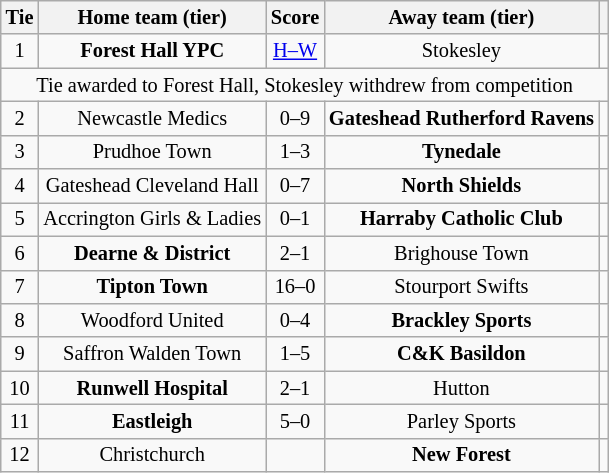<table class="wikitable" style="text-align:center; font-size:85%">
<tr>
<th>Tie</th>
<th>Home team (tier)</th>
<th>Score</th>
<th>Away team (tier)</th>
<th></th>
</tr>
<tr>
<td align="center">1</td>
<td><strong>Forest Hall YPC</strong></td>
<td align="center"><a href='#'>H–W</a></td>
<td>Stokesley</td>
<td></td>
</tr>
<tr>
<td colspan="5" align="center">Tie awarded to Forest Hall, Stokesley withdrew from competition</td>
</tr>
<tr>
<td align="center">2</td>
<td>Newcastle Medics</td>
<td align="center">0–9</td>
<td><strong>Gateshead Rutherford Ravens</strong></td>
<td></td>
</tr>
<tr>
<td align="center">3</td>
<td>Prudhoe Town</td>
<td align="center">1–3</td>
<td><strong>Tynedale</strong></td>
<td></td>
</tr>
<tr>
<td align="center">4</td>
<td>Gateshead Cleveland Hall</td>
<td align="center">0–7</td>
<td><strong>North Shields</strong></td>
<td></td>
</tr>
<tr>
<td align="center">5</td>
<td>Accrington Girls & Ladies</td>
<td align="center">0–1</td>
<td><strong>Harraby Catholic Club</strong></td>
<td></td>
</tr>
<tr>
<td align="center">6</td>
<td><strong>Dearne & District</strong></td>
<td align="center">2–1</td>
<td>Brighouse Town</td>
<td></td>
</tr>
<tr>
<td align="center">7</td>
<td><strong>Tipton Town</strong></td>
<td align="center">16–0</td>
<td>Stourport Swifts</td>
<td></td>
</tr>
<tr>
<td align="center">8</td>
<td>Woodford United</td>
<td align="center">0–4</td>
<td><strong>Brackley Sports</strong></td>
<td></td>
</tr>
<tr>
<td align="center">9</td>
<td>Saffron Walden Town</td>
<td align="center">1–5</td>
<td><strong>C&K Basildon</strong></td>
<td></td>
</tr>
<tr>
<td align="center">10</td>
<td><strong>Runwell Hospital</strong></td>
<td align="center">2–1</td>
<td>Hutton</td>
<td></td>
</tr>
<tr>
<td align="center">11</td>
<td><strong>Eastleigh</strong></td>
<td align="center">5–0</td>
<td>Parley Sports</td>
<td></td>
</tr>
<tr>
<td align="center">12</td>
<td>Christchurch</td>
<td></td>
<td><strong>New Forest</strong></td>
<td></td>
</tr>
</table>
